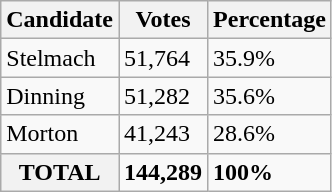<table class="wikitable">
<tr>
<th>Candidate</th>
<th>Votes</th>
<th>Percentage</th>
</tr>
<tr>
<td>Stelmach</td>
<td>51,764</td>
<td>35.9%</td>
</tr>
<tr>
<td>Dinning</td>
<td>51,282</td>
<td>35.6%</td>
</tr>
<tr>
<td>Morton</td>
<td>41,243</td>
<td>28.6%</td>
</tr>
<tr>
<th>TOTAL</th>
<td><strong>144,289</strong></td>
<td><strong>100%</strong></td>
</tr>
</table>
